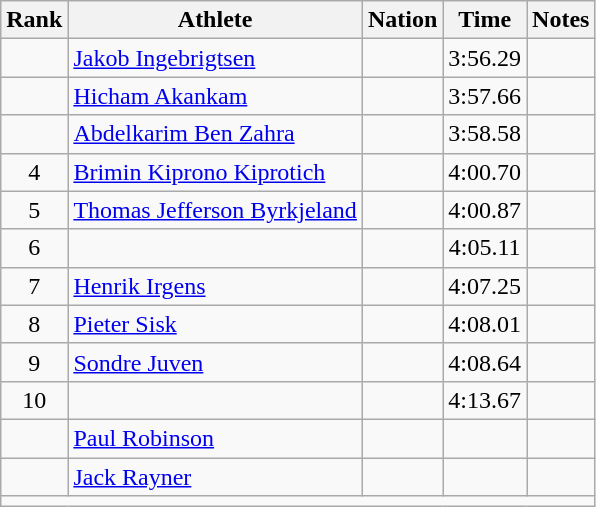<table class="wikitable sortable" style="text-align:center;">
<tr>
<th scope="col" style="width: 10px;">Rank</th>
<th scope="col">Athlete</th>
<th scope="col">Nation</th>
<th scope="col">Time</th>
<th scope="col">Notes</th>
</tr>
<tr>
<td></td>
<td align=left><a href='#'>Jakob Ingebrigtsen</a></td>
<td align=left></td>
<td>3:56.29</td>
<td></td>
</tr>
<tr>
<td></td>
<td align=left><a href='#'>Hicham Akankam</a></td>
<td align=left></td>
<td>3:57.66</td>
<td></td>
</tr>
<tr>
<td></td>
<td align=left><a href='#'>Abdelkarim Ben Zahra</a></td>
<td align=left></td>
<td>3:58.58</td>
<td></td>
</tr>
<tr>
<td>4</td>
<td align=left><a href='#'>Brimin Kiprono Kiprotich</a></td>
<td align=left></td>
<td>4:00.70</td>
<td></td>
</tr>
<tr>
<td>5</td>
<td align=left><a href='#'>Thomas Jefferson Byrkjeland</a></td>
<td align=left></td>
<td>4:00.87</td>
<td></td>
</tr>
<tr>
<td>6</td>
<td align=left></td>
<td align=left></td>
<td>4:05.11</td>
<td></td>
</tr>
<tr>
<td>7</td>
<td align=left><a href='#'>Henrik Irgens</a></td>
<td align=left></td>
<td>4:07.25</td>
<td></td>
</tr>
<tr>
<td>8</td>
<td align=left><a href='#'>Pieter Sisk</a></td>
<td align=left></td>
<td>4:08.01</td>
<td></td>
</tr>
<tr>
<td>9</td>
<td align=left><a href='#'>Sondre Juven</a></td>
<td align=left></td>
<td>4:08.64</td>
<td></td>
</tr>
<tr>
<td>10</td>
<td align=left></td>
<td align=left></td>
<td>4:13.67</td>
<td></td>
</tr>
<tr>
<td></td>
<td align="left"><a href='#'>Paul Robinson</a></td>
<td align="left"></td>
<td></td>
<td></td>
</tr>
<tr>
<td></td>
<td align="left"><a href='#'>Jack Rayner</a></td>
<td align="left"></td>
<td></td>
<td></td>
</tr>
<tr class="sortbottom">
<td colspan="5"></td>
</tr>
</table>
